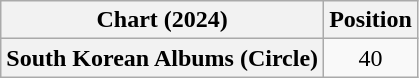<table class="wikitable plainrowheaders" style="text-align:center">
<tr>
<th scope="col">Chart (2024)</th>
<th scope="col">Position</th>
</tr>
<tr>
<th scope="row">South Korean Albums (Circle)</th>
<td>40</td>
</tr>
</table>
